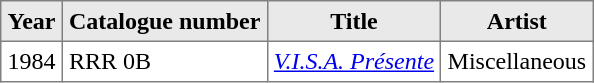<table class="toccolours" border="1" cellpadding="4" style="border-collapse:collapse">
<tr style="background-color:#e9e9e9" |>
<th>Year</th>
<th>Catalogue number</th>
<th>Title</th>
<th>Artist</th>
</tr>
<tr>
<td>1984</td>
<td>RRR 0B</td>
<td><em><a href='#'>V.I.S.A. Présente</a></em></td>
<td>Miscellaneous</td>
</tr>
</table>
